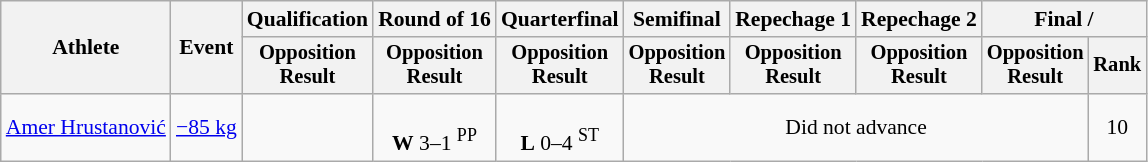<table class="wikitable" style="font-size:90%">
<tr>
<th rowspan=2>Athlete</th>
<th rowspan=2>Event</th>
<th>Qualification</th>
<th>Round of 16</th>
<th>Quarterfinal</th>
<th>Semifinal</th>
<th>Repechage 1</th>
<th>Repechage 2</th>
<th colspan=2>Final / </th>
</tr>
<tr style="font-size: 95%">
<th>Opposition<br>Result</th>
<th>Opposition<br>Result</th>
<th>Opposition<br>Result</th>
<th>Opposition<br>Result</th>
<th>Opposition<br>Result</th>
<th>Opposition<br>Result</th>
<th>Opposition<br>Result</th>
<th>Rank</th>
</tr>
<tr align="center">
<td align=left><a href='#'>Amer Hrustanović</a></td>
<td align=left><a href='#'>−85 kg</a></td>
<td></td>
<td><br><strong>W</strong> 3–1 <sup>PP</sup></td>
<td><br><strong>L</strong> 0–4 <sup>ST</sup></td>
<td colspan=4>Did not advance</td>
<td>10</td>
</tr>
</table>
